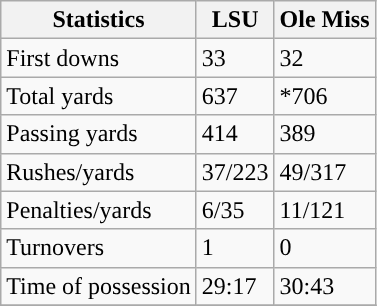<table class="wikitable" style="float: left;">
<tr>
<th>Statistics</th>
<th>LSU</th>
<th>Ole Miss</th>
</tr>
<tr>
<td>First downs</td>
<td>33</td>
<td>32</td>
</tr>
<tr>
<td>Total yards</td>
<td>637</td>
<td>*706</td>
</tr>
<tr>
<td>Passing yards</td>
<td>414</td>
<td>389</td>
</tr>
<tr>
<td>Rushes/yards</td>
<td>37/223</td>
<td>49/317</td>
</tr>
<tr>
<td>Penalties/yards</td>
<td>6/35</td>
<td>11/121</td>
</tr>
<tr>
<td>Turnovers</td>
<td>1</td>
<td>0</td>
</tr>
<tr>
<td>Time of possession</td>
<td>29:17</td>
<td>30:43</td>
</tr>
<tr>
</tr>
</table>
